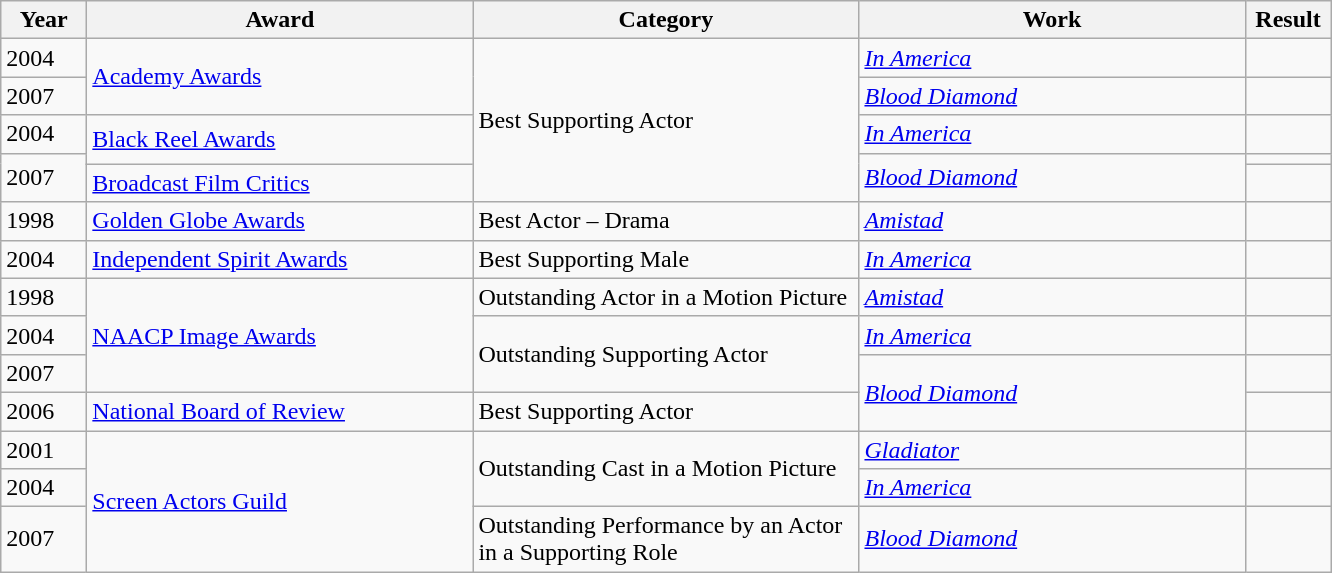<table class="wikitable sortable">
<tr>
<th style="width:50px;">Year</th>
<th style="width:250px;">Award</th>
<th style="width:250px;">Category</th>
<th style="width:250px;">Work</th>
<th style="width:50px;">Result</th>
</tr>
<tr>
<td>2004</td>
<td rowspan="2"><a href='#'>Academy Awards</a></td>
<td rowspan="5">Best Supporting Actor</td>
<td><em><a href='#'>In America</a></em></td>
<td></td>
</tr>
<tr>
<td>2007</td>
<td><em><a href='#'>Blood Diamond</a></em></td>
<td></td>
</tr>
<tr>
<td>2004</td>
<td rowspan="2"><a href='#'>Black Reel Awards</a></td>
<td><em><a href='#'>In America</a></em></td>
<td></td>
</tr>
<tr>
<td rowspan="2">2007</td>
<td rowspan="2"><em><a href='#'>Blood Diamond</a></em></td>
<td></td>
</tr>
<tr>
<td><a href='#'>Broadcast Film Critics</a></td>
<td></td>
</tr>
<tr>
<td>1998</td>
<td><a href='#'>Golden Globe Awards</a></td>
<td>Best Actor – Drama</td>
<td><em><a href='#'>Amistad</a></em></td>
<td></td>
</tr>
<tr>
<td>2004</td>
<td><a href='#'>Independent Spirit Awards</a></td>
<td>Best Supporting Male</td>
<td><em><a href='#'>In America</a></em></td>
<td></td>
</tr>
<tr>
<td>1998</td>
<td rowspan="3"><a href='#'>NAACP Image Awards</a></td>
<td>Outstanding Actor in a Motion Picture</td>
<td><em><a href='#'>Amistad</a></em></td>
<td></td>
</tr>
<tr>
<td>2004</td>
<td rowspan="2">Outstanding Supporting Actor</td>
<td><em><a href='#'>In America</a></em></td>
<td></td>
</tr>
<tr>
<td>2007</td>
<td rowspan="2"><em><a href='#'>Blood Diamond</a></em></td>
<td></td>
</tr>
<tr>
<td>2006</td>
<td><a href='#'>National Board of Review</a></td>
<td>Best Supporting Actor</td>
<td></td>
</tr>
<tr>
<td>2001</td>
<td rowspan="3"><a href='#'>Screen Actors Guild</a></td>
<td rowspan="2">Outstanding Cast in a Motion Picture</td>
<td><em><a href='#'>Gladiator</a></em></td>
<td></td>
</tr>
<tr>
<td>2004</td>
<td><em><a href='#'>In America</a></em></td>
<td></td>
</tr>
<tr>
<td>2007</td>
<td>Outstanding Performance by an Actor in a Supporting Role</td>
<td><em><a href='#'>Blood Diamond</a></em></td>
<td></td>
</tr>
</table>
